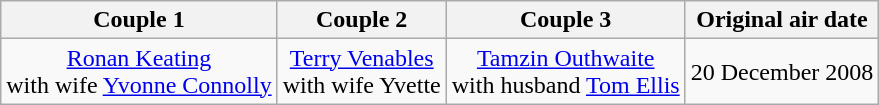<table class="wikitable sortable" style="text-align:center;">
<tr>
<th>Couple 1</th>
<th>Couple 2</th>
<th>Couple 3</th>
<th>Original air date</th>
</tr>
<tr>
<td><a href='#'>Ronan Keating</a><br>with wife <a href='#'>Yvonne Connolly</a></td>
<td><a href='#'>Terry Venables</a><br>with wife Yvette</td>
<td><a href='#'>Tamzin Outhwaite</a><br>with husband <a href='#'>Tom Ellis</a></td>
<td>20 December 2008</td>
</tr>
</table>
